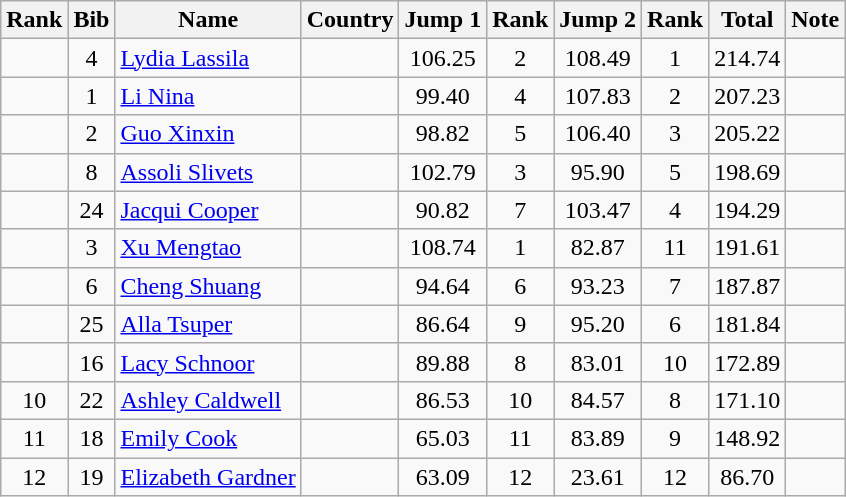<table class="wikitable sortable" style="text-align:center">
<tr>
<th>Rank</th>
<th>Bib</th>
<th>Name</th>
<th>Country</th>
<th>Jump 1</th>
<th>Rank</th>
<th>Jump 2</th>
<th>Rank</th>
<th>Total</th>
<th>Note</th>
</tr>
<tr>
<td></td>
<td>4</td>
<td align=left><a href='#'>Lydia Lassila</a></td>
<td align=left></td>
<td>106.25</td>
<td>2</td>
<td>108.49</td>
<td>1</td>
<td>214.74</td>
<td></td>
</tr>
<tr>
<td></td>
<td>1</td>
<td align=left><a href='#'>Li Nina</a></td>
<td align=left></td>
<td>99.40</td>
<td>4</td>
<td>107.83</td>
<td>2</td>
<td>207.23</td>
<td></td>
</tr>
<tr>
<td></td>
<td>2</td>
<td align=left><a href='#'>Guo Xinxin</a></td>
<td align=left></td>
<td>98.82</td>
<td>5</td>
<td>106.40</td>
<td>3</td>
<td>205.22</td>
<td></td>
</tr>
<tr>
<td></td>
<td>8</td>
<td align=left><a href='#'>Assoli Slivets</a></td>
<td align=left></td>
<td>102.79</td>
<td>3</td>
<td>95.90</td>
<td>5</td>
<td>198.69</td>
<td></td>
</tr>
<tr>
<td></td>
<td>24</td>
<td align=left><a href='#'>Jacqui Cooper</a></td>
<td align=left></td>
<td>90.82</td>
<td>7</td>
<td>103.47</td>
<td>4</td>
<td>194.29</td>
<td></td>
</tr>
<tr>
<td></td>
<td>3</td>
<td align=left><a href='#'>Xu Mengtao</a></td>
<td align=left></td>
<td>108.74</td>
<td>1</td>
<td>82.87</td>
<td>11</td>
<td>191.61</td>
<td></td>
</tr>
<tr>
<td></td>
<td>6</td>
<td align=left><a href='#'>Cheng Shuang</a></td>
<td align=left></td>
<td>94.64</td>
<td>6</td>
<td>93.23</td>
<td>7</td>
<td>187.87</td>
<td></td>
</tr>
<tr>
<td></td>
<td>25</td>
<td align=left><a href='#'>Alla Tsuper</a></td>
<td align=left></td>
<td>86.64</td>
<td>9</td>
<td>95.20</td>
<td>6</td>
<td>181.84</td>
<td></td>
</tr>
<tr>
<td></td>
<td>16</td>
<td align=left><a href='#'>Lacy Schnoor</a></td>
<td align=left></td>
<td>89.88</td>
<td>8</td>
<td>83.01</td>
<td>10</td>
<td>172.89</td>
<td></td>
</tr>
<tr>
<td>10</td>
<td>22</td>
<td align=left><a href='#'>Ashley Caldwell</a></td>
<td align=left></td>
<td>86.53</td>
<td>10</td>
<td>84.57</td>
<td>8</td>
<td>171.10</td>
<td></td>
</tr>
<tr>
<td>11</td>
<td>18</td>
<td align=left><a href='#'>Emily Cook</a></td>
<td align=left></td>
<td>65.03</td>
<td>11</td>
<td>83.89</td>
<td>9</td>
<td>148.92</td>
<td></td>
</tr>
<tr>
<td>12</td>
<td>19</td>
<td align=left><a href='#'>Elizabeth Gardner</a></td>
<td align=left></td>
<td>63.09</td>
<td>12</td>
<td>23.61</td>
<td>12</td>
<td>86.70</td>
<td></td>
</tr>
</table>
